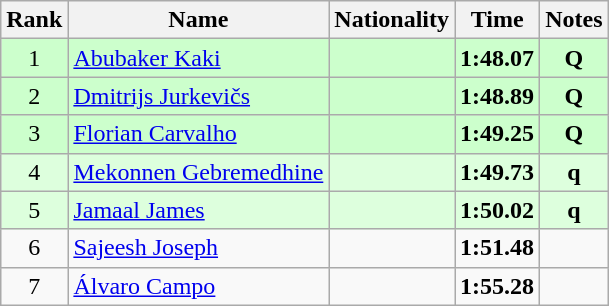<table class="wikitable sortable" style="text-align:center">
<tr>
<th>Rank</th>
<th>Name</th>
<th>Nationality</th>
<th>Time</th>
<th>Notes</th>
</tr>
<tr bgcolor=ccffcc>
<td>1</td>
<td align=left><a href='#'>Abubaker Kaki</a></td>
<td align=left></td>
<td><strong>1:48.07</strong></td>
<td><strong>Q</strong></td>
</tr>
<tr bgcolor=ccffcc>
<td>2</td>
<td align=left><a href='#'>Dmitrijs Jurkevičs</a></td>
<td align=left></td>
<td><strong>1:48.89</strong></td>
<td><strong>Q</strong></td>
</tr>
<tr bgcolor=ccffcc>
<td>3</td>
<td align=left><a href='#'>Florian Carvalho</a></td>
<td align=left></td>
<td><strong>1:49.25</strong></td>
<td><strong>Q</strong></td>
</tr>
<tr bgcolor=ddffdd>
<td>4</td>
<td align=left><a href='#'>Mekonnen Gebremedhine</a></td>
<td align=left></td>
<td><strong>1:49.73</strong></td>
<td><strong>q</strong></td>
</tr>
<tr bgcolor=ddffdd>
<td>5</td>
<td align=left><a href='#'>Jamaal James</a></td>
<td align=left></td>
<td><strong>1:50.02</strong></td>
<td><strong>q</strong></td>
</tr>
<tr>
<td>6</td>
<td align=left><a href='#'>Sajeesh Joseph</a></td>
<td align=left></td>
<td><strong>1:51.48</strong></td>
<td></td>
</tr>
<tr>
<td>7</td>
<td align=left><a href='#'>Álvaro Campo</a></td>
<td align=left></td>
<td><strong>1:55.28</strong></td>
<td></td>
</tr>
</table>
